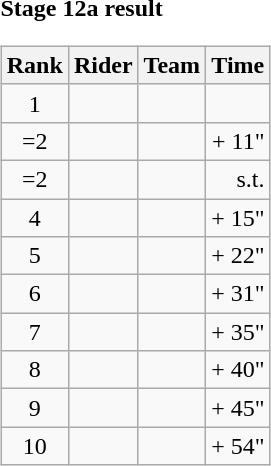<table>
<tr>
<td><strong>Stage 12a result</strong><br><table class="wikitable">
<tr>
<th scope="col">Rank</th>
<th scope="col">Rider</th>
<th scope="col">Team</th>
<th scope="col">Time</th>
</tr>
<tr>
<td style="text-align:center;">1</td>
<td></td>
<td></td>
<td style="text-align:right;"></td>
</tr>
<tr>
<td style="text-align:center;">=2</td>
<td></td>
<td></td>
<td style="text-align:right;">+ 11"</td>
</tr>
<tr>
<td style="text-align:center;">=2</td>
<td></td>
<td></td>
<td style="text-align:right;">s.t.</td>
</tr>
<tr>
<td style="text-align:center;">4</td>
<td></td>
<td></td>
<td style="text-align:right;">+ 15"</td>
</tr>
<tr>
<td style="text-align:center;">5</td>
<td></td>
<td></td>
<td style="text-align:right;">+ 22"</td>
</tr>
<tr>
<td style="text-align:center;">6</td>
<td></td>
<td></td>
<td style="text-align:right;">+ 31"</td>
</tr>
<tr>
<td style="text-align:center;">7</td>
<td></td>
<td></td>
<td style="text-align:right;">+ 35"</td>
</tr>
<tr>
<td style="text-align:center;">8</td>
<td></td>
<td></td>
<td style="text-align:right;">+ 40"</td>
</tr>
<tr>
<td style="text-align:center;">9</td>
<td></td>
<td></td>
<td style="text-align:right;">+ 45"</td>
</tr>
<tr>
<td style="text-align:center;">10</td>
<td></td>
<td></td>
<td style="text-align:right;">+ 54"</td>
</tr>
</table>
</td>
</tr>
</table>
